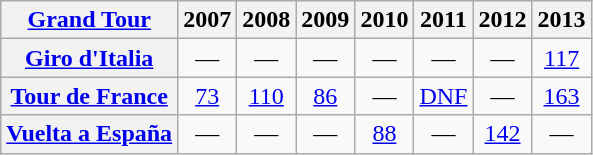<table class="wikitable plainrowheaders">
<tr>
<th scope="col"><a href='#'>Grand Tour</a></th>
<th scope="col">2007</th>
<th scope="col">2008</th>
<th scope="col">2009</th>
<th scope="col">2010</th>
<th scope="col">2011</th>
<th scope="col">2012</th>
<th scope="col">2013</th>
</tr>
<tr style="text-align:center;">
<th scope="row"> <a href='#'>Giro d'Italia</a></th>
<td>—</td>
<td>—</td>
<td>—</td>
<td>—</td>
<td>—</td>
<td>—</td>
<td><a href='#'>117</a></td>
</tr>
<tr style="text-align:center;">
<th scope="row"> <a href='#'>Tour de France</a></th>
<td style="text-align:center;"><a href='#'>73</a></td>
<td style="text-align:center;"><a href='#'>110</a></td>
<td style="text-align:center;"><a href='#'>86</a></td>
<td>—</td>
<td><a href='#'>DNF</a></td>
<td>—</td>
<td style="text-align:center;"><a href='#'>163</a></td>
</tr>
<tr style="text-align:center;">
<th scope="row"> <a href='#'>Vuelta a España</a></th>
<td>—</td>
<td>—</td>
<td>—</td>
<td><a href='#'>88</a></td>
<td>—</td>
<td><a href='#'>142</a></td>
<td>—</td>
</tr>
</table>
